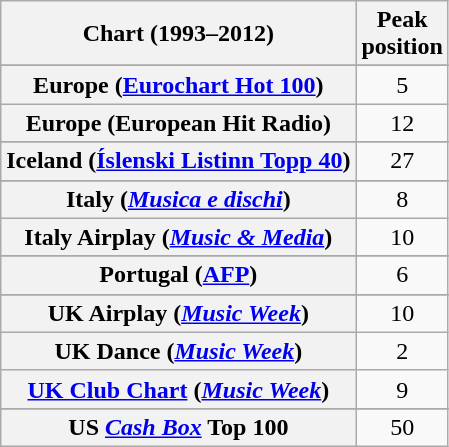<table class="wikitable sortable plainrowheaders" style="text-align:center">
<tr>
<th scope="col">Chart (1993–2012)</th>
<th scope="col">Peak<br>position</th>
</tr>
<tr>
</tr>
<tr>
</tr>
<tr>
</tr>
<tr>
<th scope="row">Europe (<a href='#'>Eurochart Hot 100</a>)</th>
<td>5</td>
</tr>
<tr>
<th scope="row">Europe (European Hit Radio)</th>
<td>12</td>
</tr>
<tr>
</tr>
<tr>
<th scope="row">Iceland (<a href='#'>Íslenski Listinn Topp 40</a>)</th>
<td>27</td>
</tr>
<tr>
</tr>
<tr>
<th scope="row">Italy (<em><a href='#'>Musica e dischi</a></em>)</th>
<td>8</td>
</tr>
<tr>
<th scope="row">Italy Airplay (<em><a href='#'>Music & Media</a></em>)</th>
<td>10</td>
</tr>
<tr>
</tr>
<tr>
<th scope="row">Portugal (<a href='#'>AFP</a>)</th>
<td>6</td>
</tr>
<tr>
</tr>
<tr>
</tr>
<tr>
</tr>
<tr>
<th scope="row">UK Airplay (<em><a href='#'>Music Week</a></em>)</th>
<td>10</td>
</tr>
<tr>
<th scope="row">UK Dance (<em><a href='#'>Music Week</a></em>)<br></th>
<td>2</td>
</tr>
<tr>
<th scope="row"><a href='#'>UK Club Chart</a> (<em><a href='#'>Music Week</a></em>)</th>
<td>9</td>
</tr>
<tr>
</tr>
<tr>
</tr>
<tr>
</tr>
<tr>
</tr>
<tr>
<th scope="row">US <em><a href='#'>Cash Box</a></em> Top 100</th>
<td>50</td>
</tr>
</table>
